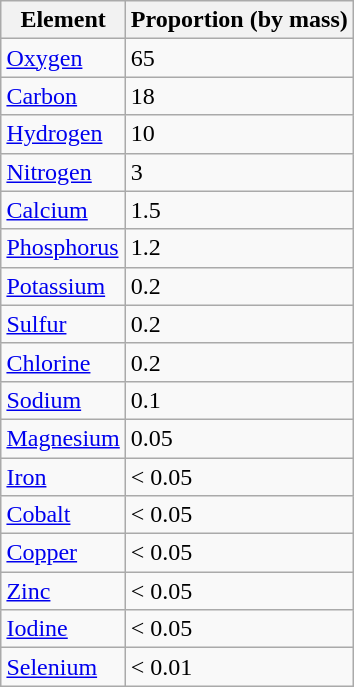<table class="wikitable collapsible collapsed"  style="float:right;">
<tr>
<th>Element</th>
<th>Proportion (by mass)</th>
</tr>
<tr>
<td><a href='#'>Oxygen</a></td>
<td>65</td>
</tr>
<tr>
<td><a href='#'>Carbon</a></td>
<td>18</td>
</tr>
<tr>
<td><a href='#'>Hydrogen</a></td>
<td>10</td>
</tr>
<tr>
<td><a href='#'>Nitrogen</a></td>
<td>3</td>
</tr>
<tr>
<td><a href='#'>Calcium</a></td>
<td>1.5</td>
</tr>
<tr>
<td><a href='#'>Phosphorus</a></td>
<td>1.2</td>
</tr>
<tr>
<td><a href='#'>Potassium</a></td>
<td>0.2</td>
</tr>
<tr>
<td><a href='#'>Sulfur</a></td>
<td>0.2</td>
</tr>
<tr>
<td><a href='#'>Chlorine</a></td>
<td>0.2</td>
</tr>
<tr>
<td><a href='#'>Sodium</a></td>
<td>0.1</td>
</tr>
<tr>
<td><a href='#'>Magnesium</a></td>
<td>0.05</td>
</tr>
<tr>
<td><a href='#'>Iron</a></td>
<td>< 0.05</td>
</tr>
<tr>
<td><a href='#'>Cobalt</a></td>
<td>< 0.05</td>
</tr>
<tr>
<td><a href='#'>Copper</a></td>
<td>< 0.05</td>
</tr>
<tr>
<td><a href='#'>Zinc</a></td>
<td>< 0.05</td>
</tr>
<tr>
<td><a href='#'>Iodine</a></td>
<td>< 0.05</td>
</tr>
<tr>
<td><a href='#'>Selenium</a></td>
<td>< 0.01</td>
</tr>
</table>
